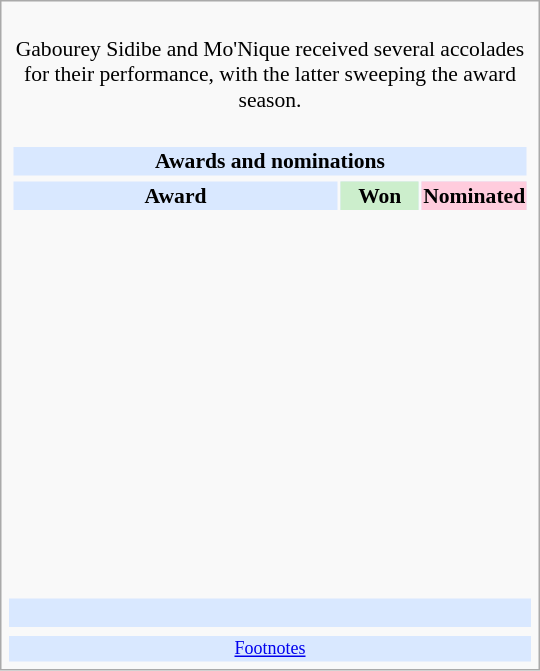<table class="infobox" style="width: 25em; text-align: left; font-size: 90%; vertical-align: middle;">
<tr>
<td colspan="3" style="text-align:center;"><br>Gabourey Sidibe and Mo'Nique received several accolades for their performance, with the latter sweeping the award season.</td>
</tr>
<tr>
<td colspan=3><br><table class="collapsible collapsed" width=100%>
<tr>
<th colspan=3 style="background-color: #D9E8FF; text-align: center;">Awards and nominations</th>
</tr>
<tr>
</tr>
<tr bgcolor=#D9E8FF>
<td style="text-align:center;"><strong>Award</strong></td>
<td style="text-align:center; background: #cceecc; text-size:0.9em" width=50><strong>Won</strong></td>
<td style="text-align:center; background: #ffccdd; text-size:0.9em" width=50><strong>Nominated</strong></td>
</tr>
<tr>
<td align="center"><br></td>
<td></td>
<td></td>
</tr>
<tr>
<td align="center"><br></td>
<td></td>
<td></td>
</tr>
<tr>
<td align="center"><br></td>
<td></td>
<td></td>
</tr>
<tr>
<td align="center"><br></td>
<td></td>
<td></td>
</tr>
<tr>
<td align="center"><br></td>
<td></td>
<td></td>
</tr>
<tr>
<td align="center"><br></td>
<td></td>
<td></td>
</tr>
<tr>
<td align="center"><br></td>
<td></td>
<td></td>
</tr>
<tr>
<td align="center"><br></td>
<td></td>
<td></td>
</tr>
<tr>
<td align="center"><br></td>
<td></td>
<td></td>
</tr>
<tr>
<td align="center"><br></td>
<td></td>
<td></td>
</tr>
<tr>
<td align="center"><br></td>
<td></td>
<td></td>
</tr>
<tr>
<td align="center"><br></td>
<td></td>
<td></td>
</tr>
<tr>
</tr>
</table>
</td>
</tr>
<tr bgcolor=#D9E8FF>
<td align="center" colspan="3"><br></td>
</tr>
<tr>
<td></td>
<td></td>
<td></td>
</tr>
<tr bgcolor=#D9E8FF>
<td colspan="3" style="font-size: smaller; text-align:center;"><a href='#'>Footnotes</a></td>
</tr>
</table>
